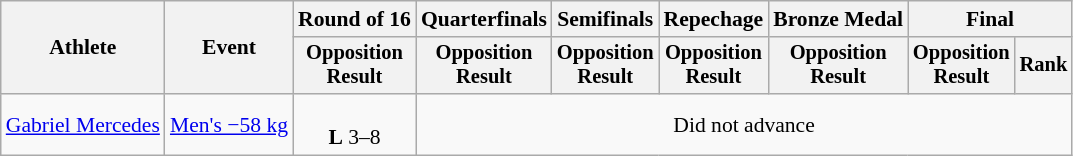<table class="wikitable" style="font-size:90%">
<tr>
<th rowspan="2">Athlete</th>
<th rowspan="2">Event</th>
<th>Round of 16</th>
<th>Quarterfinals</th>
<th>Semifinals</th>
<th>Repechage</th>
<th>Bronze Medal</th>
<th colspan=2>Final</th>
</tr>
<tr style="font-size:95%">
<th>Opposition<br>Result</th>
<th>Opposition<br>Result</th>
<th>Opposition<br>Result</th>
<th>Opposition<br>Result</th>
<th>Opposition<br>Result</th>
<th>Opposition<br>Result</th>
<th>Rank</th>
</tr>
<tr align=center>
<td align=left><a href='#'>Gabriel Mercedes</a></td>
<td align=left><a href='#'>Men's −58 kg</a></td>
<td><br><strong>L</strong> 3–8</td>
<td colspan=6>Did not advance</td>
</tr>
</table>
